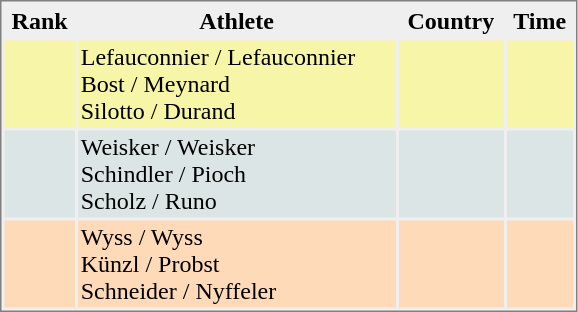<table style="border-style:solid;border-width:1px;border-color:#808080;background-color:#EFEFEF" cellspacing="2" cellpadding="2" width="385px">
<tr bgcolor="#EFEFEF">
<th>Rank</th>
<th>Athlete</th>
<th>Country</th>
<th>Time</th>
</tr>
<tr bgcolor="#F7F6A8" >
<td align=center></td>
<td>Lefauconnier / Lefauconnier<br> Bost / Meynard <br>Silotto / Durand</td>
<td></td>
<td align="right"></td>
</tr>
<tr bgcolor="#DCE5E5">
<td align=center></td>
<td>Weisker / Weisker<br>Schindler / Pioch<br>Scholz / Runo</td>
<td></td>
<td align="right"></td>
</tr>
<tr bgcolor="#FFDAB9">
<td align=center></td>
<td>Wyss / Wyss<br>Künzl / Probst<br>Schneider / Nyffeler</td>
<td></td>
<td align="right"></td>
</tr>
</table>
